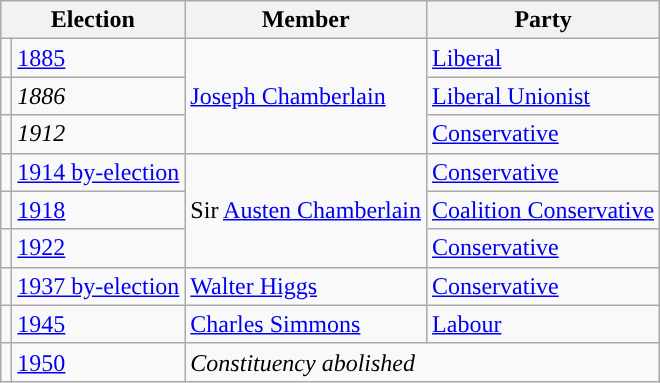<table class="wikitable">
<tr>
<th colspan="2">Election</th>
<th>Member</th>
<th>Party</th>
</tr>
<tr>
<td style="color:inherit;background-color: "></td>
<td><a href='#'>1885</a></td>
<td rowspan="3"><a href='#'>Joseph Chamberlain</a></td>
<td><a href='#'>Liberal</a></td>
</tr>
<tr>
<td style="color:inherit;background-color: "></td>
<td><em>1886</em></td>
<td><a href='#'>Liberal Unionist</a></td>
</tr>
<tr>
<td style="color:inherit;background-color: "></td>
<td><em>1912</em></td>
<td><a href='#'>Conservative</a></td>
</tr>
<tr>
<td style="color:inherit;background-color: "></td>
<td><a href='#'>1914 by-election</a></td>
<td rowspan="3">Sir <a href='#'>Austen Chamberlain</a></td>
<td><a href='#'>Conservative</a></td>
</tr>
<tr>
<td style="color:inherit;background-color: "></td>
<td><a href='#'>1918</a></td>
<td><a href='#'>Coalition Conservative</a></td>
</tr>
<tr>
<td style="color:inherit;background-color: "></td>
<td><a href='#'>1922</a></td>
<td><a href='#'>Conservative</a></td>
</tr>
<tr>
<td style="color:inherit;background-color: "></td>
<td><a href='#'>1937 by-election</a></td>
<td><a href='#'>Walter Higgs</a></td>
<td><a href='#'>Conservative</a></td>
</tr>
<tr>
<td style="color:inherit;background-color: "></td>
<td><a href='#'>1945</a></td>
<td><a href='#'>Charles Simmons</a></td>
<td><a href='#'>Labour</a></td>
</tr>
<tr>
<td></td>
<td><a href='#'>1950</a></td>
<td colspan="2"><em>Constituency abolished</em></td>
</tr>
</table>
